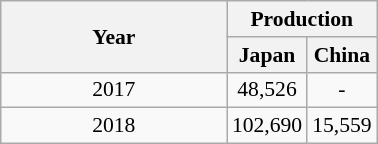<table class="wikitable" style="font-size:90%; text-align:center">
<tr>
<th rowspan="2" style="width:10em">Year</th>
<th colspan="2">Production</th>
</tr>
<tr>
<th>Japan</th>
<th>China</th>
</tr>
<tr>
<td>2017</td>
<td>48,526</td>
<td>-</td>
</tr>
<tr>
<td>2018</td>
<td>102,690</td>
<td>15,559</td>
</tr>
</table>
